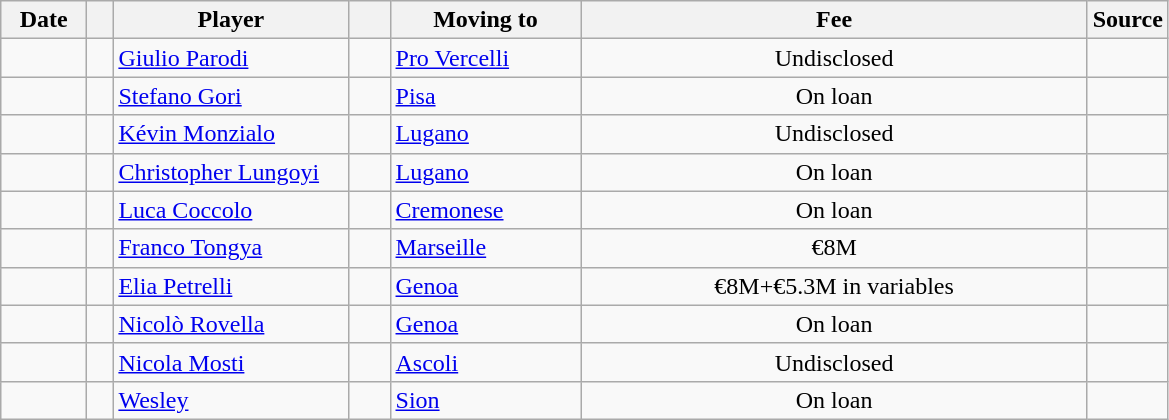<table class="wikitable sortable">
<tr>
<th style="width:50px;">Date</th>
<th style="width:10px;"></th>
<th style="width:150px;">Player</th>
<th style="width:20px;"></th>
<th style="width:120px;">Moving to</th>
<th style="width:330px;" class="unsortable">Fee</th>
<th style="width:20px;">Source</th>
</tr>
<tr>
<td></td>
<td align=center></td>
<td> <a href='#'>Giulio Parodi</a></td>
<td align="center"></td>
<td align=left> <a href='#'>Pro Vercelli</a></td>
<td align=center>Undisclosed</td>
<td></td>
</tr>
<tr>
<td></td>
<td align=center></td>
<td> <a href='#'>Stefano Gori</a></td>
<td align="center"></td>
<td align=left> <a href='#'>Pisa</a></td>
<td align=center>On loan</td>
<td></td>
</tr>
<tr>
<td></td>
<td align=center></td>
<td> <a href='#'>Kévin Monzialo</a></td>
<td align="center"></td>
<td align=left> <a href='#'>Lugano</a></td>
<td align=center>Undisclosed</td>
<td></td>
</tr>
<tr>
<td></td>
<td align=center></td>
<td> <a href='#'>Christopher Lungoyi</a></td>
<td align="center"></td>
<td align=left> <a href='#'>Lugano</a></td>
<td align=center>On loan</td>
<td></td>
</tr>
<tr>
<td></td>
<td align=center></td>
<td> <a href='#'>Luca Coccolo</a></td>
<td align="center"></td>
<td align=left> <a href='#'>Cremonese</a></td>
<td align=center>On loan</td>
<td></td>
</tr>
<tr>
<td></td>
<td align=center></td>
<td> <a href='#'>Franco Tongya</a></td>
<td align="center"></td>
<td align=left> <a href='#'>Marseille</a></td>
<td align=center>€8M</td>
<td></td>
</tr>
<tr>
<td></td>
<td align=center></td>
<td> <a href='#'>Elia Petrelli</a></td>
<td align="center"></td>
<td align=left> <a href='#'>Genoa</a></td>
<td align=center>€8M+€5.3M in variables</td>
<td></td>
</tr>
<tr>
<td></td>
<td align=center></td>
<td> <a href='#'>Nicolò Rovella</a></td>
<td align="center"></td>
<td align=left> <a href='#'>Genoa</a></td>
<td align=center>On loan</td>
<td></td>
</tr>
<tr>
<td></td>
<td align=center></td>
<td> <a href='#'>Nicola Mosti</a></td>
<td align="center"></td>
<td align=left> <a href='#'>Ascoli</a></td>
<td align=center>Undisclosed</td>
<td></td>
</tr>
<tr>
<td></td>
<td align=center></td>
<td> <a href='#'>Wesley</a></td>
<td align="center"></td>
<td align=left> <a href='#'>Sion</a></td>
<td align=center>On loan</td>
<td></td>
</tr>
</table>
